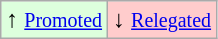<table class="wikitable" align="center">
<tr>
<td style="background:#ddffdd">↑ <small><a href='#'>Promoted</a></small></td>
<td style="background:#ffcccc">↓ <small><a href='#'>Relegated</a></small></td>
</tr>
</table>
